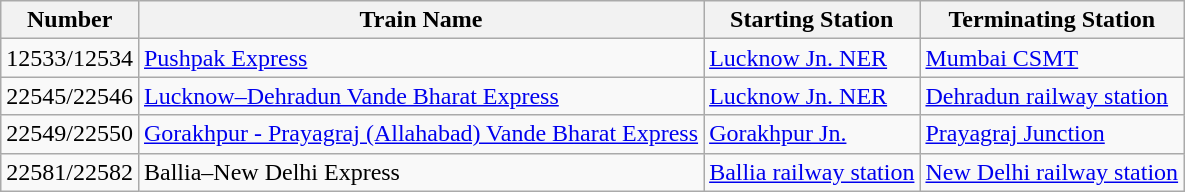<table class="wikitable sortable">
<tr>
<th>Number</th>
<th>Train Name</th>
<th>Starting Station</th>
<th>Terminating Station</th>
</tr>
<tr>
<td>12533/12534</td>
<td><a href='#'>Pushpak Express</a></td>
<td><a href='#'>Lucknow Jn. NER</a></td>
<td><a href='#'>Mumbai CSMT</a></td>
</tr>
<tr>
<td>22545/22546</td>
<td><a href='#'>Lucknow–Dehradun Vande Bharat Express</a></td>
<td><a href='#'>Lucknow Jn. NER</a></td>
<td><a href='#'>Dehradun railway station</a></td>
</tr>
<tr>
<td>22549/22550</td>
<td><a href='#'>Gorakhpur - Prayagraj (Allahabad) Vande Bharat Express</a></td>
<td><a href='#'>Gorakhpur Jn.</a></td>
<td><a href='#'>Prayagraj Junction</a></td>
</tr>
<tr>
<td>22581/22582</td>
<td>Ballia–New Delhi Express</td>
<td><a href='#'>Ballia railway station</a></td>
<td><a href='#'>New Delhi railway station</a></td>
</tr>
</table>
